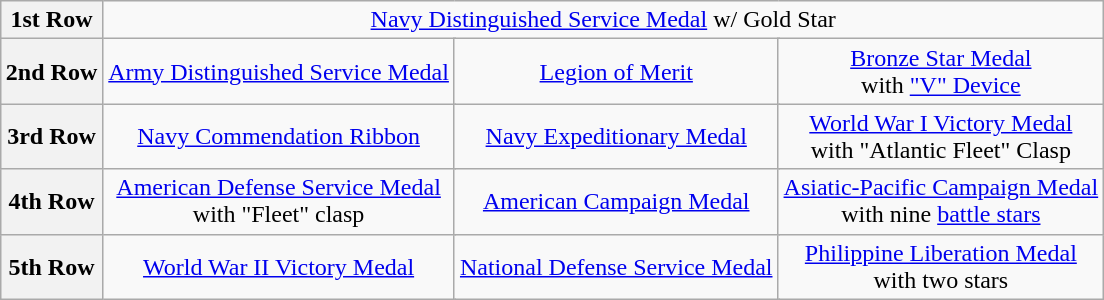<table class="wikitable" style="margin:1em auto; text-align:center;">
<tr>
<th>1st Row</th>
<td colspan="12"><a href='#'>Navy Distinguished Service Medal</a> w/ Gold Star</td>
</tr>
<tr>
<th>2nd Row</th>
<td colspan="4"><a href='#'>Army Distinguished Service Medal</a></td>
<td colspan="4"><a href='#'>Legion of Merit</a></td>
<td colspan="4"><a href='#'>Bronze Star Medal</a> <br>with <a href='#'>"V" Device</a></td>
</tr>
<tr>
<th>3rd Row</th>
<td colspan="4"><a href='#'>Navy Commendation Ribbon</a></td>
<td colspan="4"><a href='#'>Navy Expeditionary Medal</a></td>
<td colspan="4"><a href='#'>World War I Victory Medal</a> <br>with "Atlantic Fleet" Clasp</td>
</tr>
<tr>
<th>4th Row</th>
<td colspan="4"><a href='#'>American Defense Service Medal</a> <br>with "Fleet" clasp</td>
<td colspan="4"><a href='#'>American Campaign Medal</a></td>
<td colspan="4"><a href='#'>Asiatic-Pacific Campaign Medal</a> <br>with nine <a href='#'>battle stars</a></td>
</tr>
<tr>
<th>5th Row</th>
<td colspan="4"><a href='#'>World War II Victory Medal</a></td>
<td colspan="4"><a href='#'>National Defense Service Medal</a></td>
<td colspan="4"><a href='#'>Philippine Liberation Medal</a> <br>with two stars</td>
</tr>
</table>
